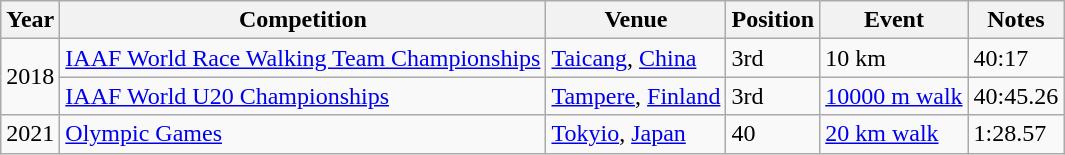<table class="wikitable">
<tr>
<th>Year</th>
<th>Competition</th>
<th>Venue</th>
<th>Position</th>
<th>Event</th>
<th>Notes</th>
</tr>
<tr>
<td rowspan="2">2018</td>
<td><a href='#'>IAAF World Race Walking Team Championships</a></td>
<td><a href='#'>Taicang</a>, <a href='#'>China</a></td>
<td>3rd</td>
<td>10 km</td>
<td>40:17</td>
</tr>
<tr>
<td><a href='#'>IAAF World U20 Championships</a></td>
<td><a href='#'>Tampere</a>, <a href='#'>Finland</a></td>
<td>3rd</td>
<td><a href='#'>10000 m walk</a></td>
<td>40:45.26</td>
</tr>
<tr>
<td>2021</td>
<td><a href='#'>Olympic Games</a></td>
<td><a href='#'>Tokyio</a>, <a href='#'>Japan</a></td>
<td>40</td>
<td><a href='#'>20 km walk</a></td>
<td>1:28.57</td>
</tr>
</table>
